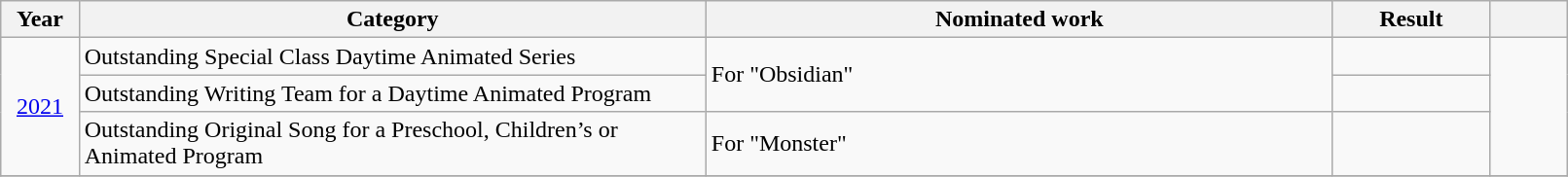<table class="wikitable" style="width:85%;">
<tr>
<th width=5%>Year</th>
<th style="width:40%;">Category</th>
<th style="width:40%;">Nominated work</th>
<th style="width:10%;">Result</th>
<th width=5%></th>
</tr>
<tr>
<td rowspan="3" style="text-align:center;"><a href='#'>2021</a></td>
<td>Outstanding Special Class Daytime Animated Series</td>
<td rowspan="2">For "Obsidian"</td>
<td></td>
<td rowspan="3"></td>
</tr>
<tr>
<td>Outstanding Writing Team for a Daytime Animated Program</td>
<td></td>
</tr>
<tr>
<td>Outstanding Original Song for a Preschool, Children’s or Animated Program</td>
<td>For "Monster"</td>
<td></td>
</tr>
<tr>
</tr>
</table>
